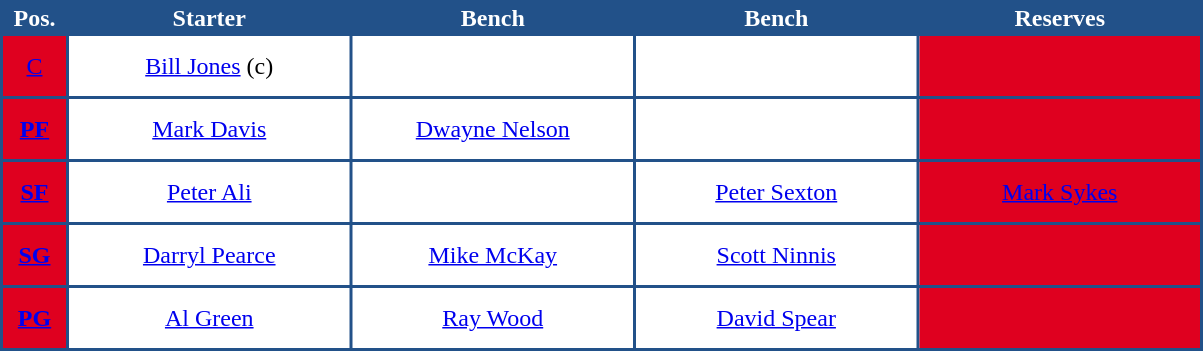<table style="text-align: center; background:#225189; color:white">
<tr>
<th width="40">Pos.</th>
<th style="width:185px;">Starter</th>
<th style="width:185px;">Bench</th>
<th style="width:185px;">Bench</th>
<th style="width:185px;">Reserves</th>
</tr>
<tr style="height:40px; background:white; color:black">
<td style="background:#DF001F"><a href='#'>C</a></td>
<td><a href='#'>Bill Jones</a> (c)</td>
<td></td>
<td></td>
<td style="background:#DF001F"></td>
</tr>
<tr style="height:40px; background:white; color:black">
<th style="background:#DF001F"><a href='#'>PF</a></th>
<td><a href='#'>Mark Davis</a></td>
<td><a href='#'>Dwayne Nelson</a></td>
<td></td>
<td style="background:#DF001F"></td>
</tr>
<tr style="height:40px; background:white; color:black">
<th style="background:#DF001F"><a href='#'>SF</a></th>
<td><a href='#'>Peter Ali</a></td>
<td></td>
<td><a href='#'>Peter Sexton</a></td>
<td style="background:#DF001F"><a href='#'><span>Mark Sykes</span></a></td>
</tr>
<tr style="height:40px; background:white; color:black">
<th style="background:#DF001F"><a href='#'>SG</a></th>
<td><a href='#'>Darryl Pearce</a></td>
<td><a href='#'>Mike McKay</a></td>
<td><a href='#'>Scott Ninnis</a></td>
<td style="background:#DF001F"></td>
</tr>
<tr style="height:40px; background:white; color:black">
<th style="background:#DF001F"><a href='#'>PG</a></th>
<td><a href='#'>Al Green</a></td>
<td><a href='#'>Ray Wood</a></td>
<td><a href='#'>David Spear</a></td>
<td style="background:#DF001F"></td>
</tr>
</table>
